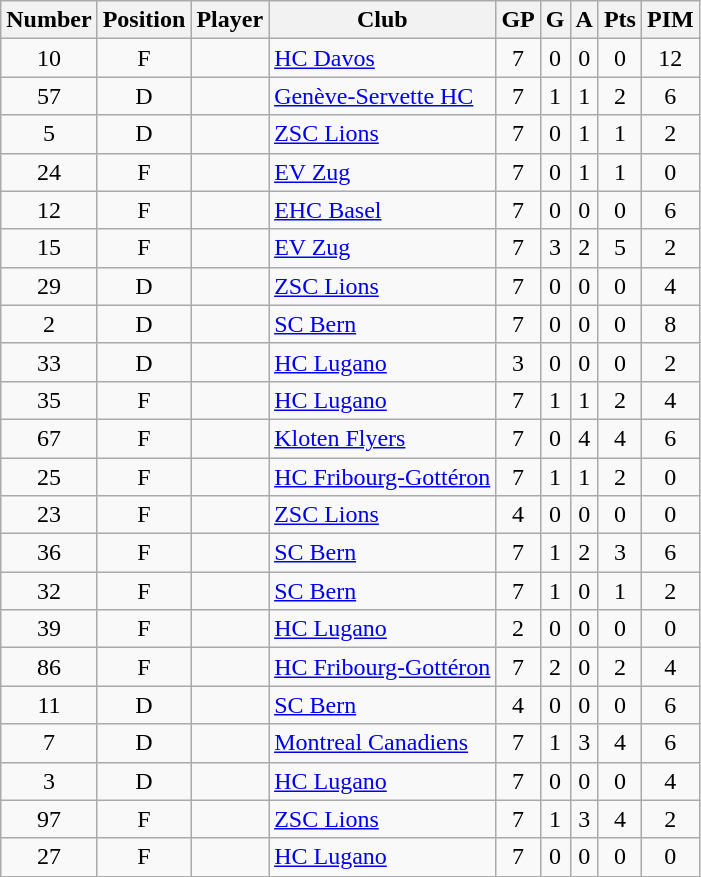<table class="wikitable sortable" style="text-align:center; padding:4px; border-spacing=0;">
<tr>
<th>Number</th>
<th>Position</th>
<th>Player</th>
<th>Club</th>
<th>GP</th>
<th>G</th>
<th>A</th>
<th>Pts</th>
<th>PIM</th>
</tr>
<tr>
<td>10</td>
<td>F</td>
<td align=left></td>
<td align=left><a href='#'>HC Davos</a></td>
<td>7</td>
<td>0</td>
<td>0</td>
<td>0</td>
<td>12</td>
</tr>
<tr>
<td>57</td>
<td>D</td>
<td align=left></td>
<td align=left><a href='#'>Genève-Servette HC</a></td>
<td>7</td>
<td>1</td>
<td>1</td>
<td>2</td>
<td>6</td>
</tr>
<tr>
<td>5</td>
<td>D</td>
<td align=left></td>
<td align=left><a href='#'>ZSC Lions</a></td>
<td>7</td>
<td>0</td>
<td>1</td>
<td>1</td>
<td>2</td>
</tr>
<tr>
<td>24</td>
<td>F</td>
<td align=left></td>
<td align=left><a href='#'>EV Zug</a></td>
<td>7</td>
<td>0</td>
<td>1</td>
<td>1</td>
<td>0</td>
</tr>
<tr>
<td>12</td>
<td>F</td>
<td align=left></td>
<td align=left><a href='#'>EHC Basel</a></td>
<td>7</td>
<td>0</td>
<td>0</td>
<td>0</td>
<td>6</td>
</tr>
<tr>
<td>15</td>
<td>F</td>
<td align=left></td>
<td align=left><a href='#'>EV Zug</a></td>
<td>7</td>
<td>3</td>
<td>2</td>
<td>5</td>
<td>2</td>
</tr>
<tr>
<td>29</td>
<td>D</td>
<td align=left></td>
<td align=left><a href='#'>ZSC Lions</a></td>
<td>7</td>
<td>0</td>
<td>0</td>
<td>0</td>
<td>4</td>
</tr>
<tr>
<td>2</td>
<td>D</td>
<td align=left></td>
<td align=left><a href='#'>SC Bern</a></td>
<td>7</td>
<td>0</td>
<td>0</td>
<td>0</td>
<td>8</td>
</tr>
<tr>
<td>33</td>
<td>D</td>
<td align=left></td>
<td align=left><a href='#'>HC Lugano</a></td>
<td>3</td>
<td>0</td>
<td>0</td>
<td>0</td>
<td>2</td>
</tr>
<tr>
<td>35</td>
<td>F</td>
<td align=left></td>
<td align=left><a href='#'>HC Lugano</a></td>
<td>7</td>
<td>1</td>
<td>1</td>
<td>2</td>
<td>4</td>
</tr>
<tr>
<td>67</td>
<td>F</td>
<td align=left></td>
<td align=left><a href='#'>Kloten Flyers</a></td>
<td>7</td>
<td>0</td>
<td>4</td>
<td>4</td>
<td>6</td>
</tr>
<tr>
<td>25</td>
<td>F</td>
<td align=left></td>
<td align=left><a href='#'>HC Fribourg-Gottéron</a></td>
<td>7</td>
<td>1</td>
<td>1</td>
<td>2</td>
<td>0</td>
</tr>
<tr>
<td>23</td>
<td>F</td>
<td align=left></td>
<td align=left><a href='#'>ZSC Lions</a></td>
<td>4</td>
<td>0</td>
<td>0</td>
<td>0</td>
<td>0</td>
</tr>
<tr>
<td>36</td>
<td>F</td>
<td align=left></td>
<td align=left><a href='#'>SC Bern</a></td>
<td>7</td>
<td>1</td>
<td>2</td>
<td>3</td>
<td>6</td>
</tr>
<tr>
<td>32</td>
<td>F</td>
<td align=left></td>
<td align=left><a href='#'>SC Bern</a></td>
<td>7</td>
<td>1</td>
<td>0</td>
<td>1</td>
<td>2</td>
</tr>
<tr>
<td>39</td>
<td>F</td>
<td align=left></td>
<td align=left><a href='#'>HC Lugano</a></td>
<td>2</td>
<td>0</td>
<td>0</td>
<td>0</td>
<td>0</td>
</tr>
<tr>
<td>86</td>
<td>F</td>
<td align=left></td>
<td align=left><a href='#'>HC Fribourg-Gottéron</a></td>
<td>7</td>
<td>2</td>
<td>0</td>
<td>2</td>
<td>4</td>
</tr>
<tr>
<td>11</td>
<td>D</td>
<td align=left></td>
<td align=left><a href='#'>SC Bern</a></td>
<td>4</td>
<td>0</td>
<td>0</td>
<td>0</td>
<td>6</td>
</tr>
<tr>
<td>7</td>
<td>D</td>
<td align=left></td>
<td align=left><a href='#'>Montreal Canadiens</a></td>
<td>7</td>
<td>1</td>
<td>3</td>
<td>4</td>
<td>6</td>
</tr>
<tr>
<td>3</td>
<td>D</td>
<td align=left></td>
<td align=left><a href='#'>HC Lugano</a></td>
<td>7</td>
<td>0</td>
<td>0</td>
<td>0</td>
<td>4</td>
</tr>
<tr>
<td>97</td>
<td>F</td>
<td align=left></td>
<td align=left><a href='#'>ZSC Lions</a></td>
<td>7</td>
<td>1</td>
<td>3</td>
<td>4</td>
<td>2</td>
</tr>
<tr>
<td>27</td>
<td>F</td>
<td align=left></td>
<td align=left><a href='#'>HC Lugano</a></td>
<td>7</td>
<td>0</td>
<td>0</td>
<td>0</td>
<td>0</td>
</tr>
</table>
